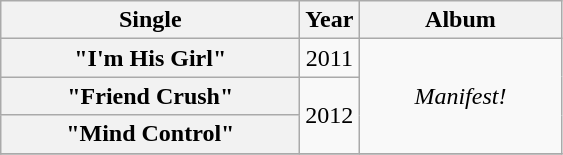<table class="wikitable plainrowheaders" style="text-align:center;">
<tr>
<th scope="col" style="width:12em;">Single</th>
<th scope="col">Year</th>
<th scope="col" style="width:8em;">Album</th>
</tr>
<tr>
<th scope="row">"I'm His Girl"</th>
<td>2011</td>
<td rowspan="3"><em>Manifest!</em></td>
</tr>
<tr>
<th scope="row">"Friend Crush"</th>
<td rowspan="2">2012</td>
</tr>
<tr>
<th scope="row">"Mind Control"</th>
</tr>
<tr>
</tr>
</table>
